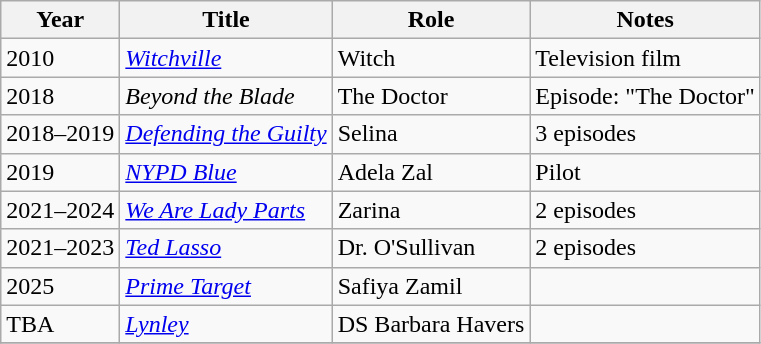<table class="wikitable sortable">
<tr>
<th>Year</th>
<th>Title</th>
<th>Role</th>
<th class="unsortable">Notes</th>
</tr>
<tr>
<td>2010</td>
<td><em><a href='#'>Witchville</a></em></td>
<td>Witch</td>
<td>Television film</td>
</tr>
<tr>
<td>2018</td>
<td><em>Beyond the Blade</em></td>
<td>The Doctor</td>
<td>Episode: "The Doctor"</td>
</tr>
<tr>
<td>2018–2019</td>
<td><em><a href='#'>Defending the Guilty</a></em></td>
<td>Selina</td>
<td>3 episodes</td>
</tr>
<tr>
<td>2019</td>
<td><em><a href='#'>NYPD Blue</a></em></td>
<td>Adela Zal</td>
<td>Pilot</td>
</tr>
<tr>
<td>2021–2024</td>
<td><em><a href='#'>We Are Lady Parts</a></em></td>
<td>Zarina</td>
<td>2 episodes</td>
</tr>
<tr>
<td>2021–2023</td>
<td><em><a href='#'>Ted Lasso</a></em></td>
<td>Dr. O'Sullivan</td>
<td>2 episodes</td>
</tr>
<tr>
<td>2025</td>
<td><em><a href='#'>Prime Target</a></em></td>
<td>Safiya Zamil</td>
<td></td>
</tr>
<tr>
<td>TBA</td>
<td><em><a href='#'>Lynley</a></em></td>
<td>DS Barbara Havers</td>
<td></td>
</tr>
<tr>
</tr>
</table>
